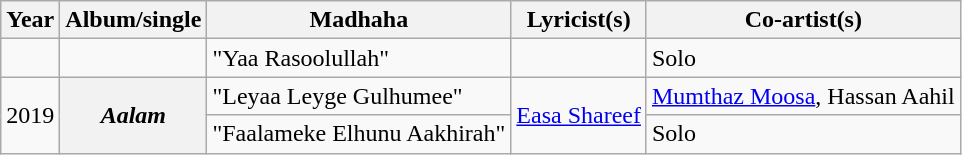<table class="wikitable plainrowheaders">
<tr>
<th scope="col">Year</th>
<th scope="col">Album/single</th>
<th scope="col">Madhaha</th>
<th scope="col">Lyricist(s)</th>
<th scope="col">Co-artist(s)</th>
</tr>
<tr>
<td></td>
<td></td>
<td>"Yaa Rasoolullah"</td>
<td></td>
<td>Solo</td>
</tr>
<tr>
<td rowspan="2">2019</td>
<th scope="row" rowspan="2"><em>Aalam</em></th>
<td>"Leyaa Leyge Gulhumee"</td>
<td rowspan="2"><a href='#'>Easa Shareef</a></td>
<td><a href='#'>Mumthaz Moosa</a>, Hassan Aahil</td>
</tr>
<tr>
<td>"Faalameke Elhunu Aakhirah"</td>
<td>Solo</td>
</tr>
</table>
